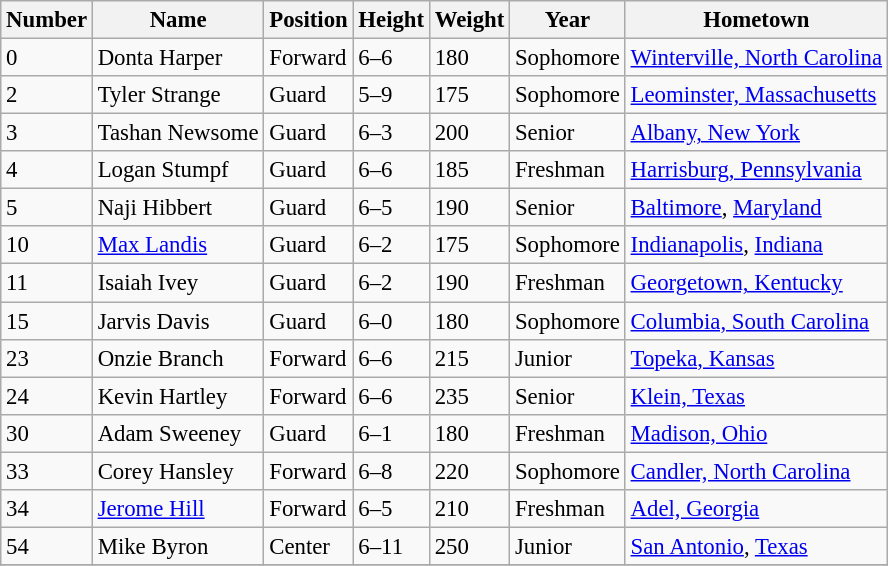<table class="wikitable" style="font-size: 95%;">
<tr>
<th>Number</th>
<th>Name</th>
<th>Position</th>
<th>Height</th>
<th>Weight</th>
<th>Year</th>
<th>Hometown</th>
</tr>
<tr>
<td>0</td>
<td>Donta Harper</td>
<td>Forward</td>
<td>6–6</td>
<td>180</td>
<td>Sophomore</td>
<td><a href='#'>Winterville, North Carolina</a></td>
</tr>
<tr>
<td>2</td>
<td>Tyler Strange</td>
<td>Guard</td>
<td>5–9</td>
<td>175</td>
<td>Sophomore</td>
<td><a href='#'>Leominster, Massachusetts</a></td>
</tr>
<tr>
<td>3</td>
<td>Tashan Newsome</td>
<td>Guard</td>
<td>6–3</td>
<td>200</td>
<td>Senior</td>
<td><a href='#'>Albany, New York</a></td>
</tr>
<tr>
<td>4</td>
<td>Logan Stumpf</td>
<td>Guard</td>
<td>6–6</td>
<td>185</td>
<td>Freshman</td>
<td><a href='#'>Harrisburg, Pennsylvania</a></td>
</tr>
<tr>
<td>5</td>
<td>Naji Hibbert</td>
<td>Guard</td>
<td>6–5</td>
<td>190</td>
<td>Senior</td>
<td><a href='#'>Baltimore</a>, <a href='#'>Maryland</a></td>
</tr>
<tr>
<td>10</td>
<td><a href='#'>Max Landis</a></td>
<td>Guard</td>
<td>6–2</td>
<td>175</td>
<td>Sophomore</td>
<td><a href='#'>Indianapolis</a>, <a href='#'>Indiana</a></td>
</tr>
<tr>
<td>11</td>
<td>Isaiah Ivey</td>
<td>Guard</td>
<td>6–2</td>
<td>190</td>
<td>Freshman</td>
<td><a href='#'>Georgetown, Kentucky</a></td>
</tr>
<tr>
<td>15</td>
<td>Jarvis Davis</td>
<td>Guard</td>
<td>6–0</td>
<td>180</td>
<td>Sophomore</td>
<td><a href='#'>Columbia, South Carolina</a></td>
</tr>
<tr>
<td>23</td>
<td>Onzie Branch</td>
<td>Forward</td>
<td>6–6</td>
<td>215</td>
<td>Junior</td>
<td><a href='#'>Topeka, Kansas</a></td>
</tr>
<tr>
<td>24</td>
<td>Kevin Hartley</td>
<td>Forward</td>
<td>6–6</td>
<td>235</td>
<td>Senior</td>
<td><a href='#'>Klein, Texas</a></td>
</tr>
<tr>
<td>30</td>
<td>Adam Sweeney</td>
<td>Guard</td>
<td>6–1</td>
<td>180</td>
<td>Freshman</td>
<td><a href='#'>Madison, Ohio</a></td>
</tr>
<tr>
<td>33</td>
<td>Corey Hansley</td>
<td>Forward</td>
<td>6–8</td>
<td>220</td>
<td>Sophomore</td>
<td><a href='#'>Candler, North Carolina</a></td>
</tr>
<tr>
<td>34</td>
<td><a href='#'>Jerome Hill</a></td>
<td>Forward</td>
<td>6–5</td>
<td>210</td>
<td>Freshman</td>
<td><a href='#'>Adel, Georgia</a></td>
</tr>
<tr>
<td>54</td>
<td>Mike Byron</td>
<td>Center</td>
<td>6–11</td>
<td>250</td>
<td>Junior</td>
<td><a href='#'>San Antonio</a>, <a href='#'>Texas</a></td>
</tr>
<tr>
</tr>
</table>
